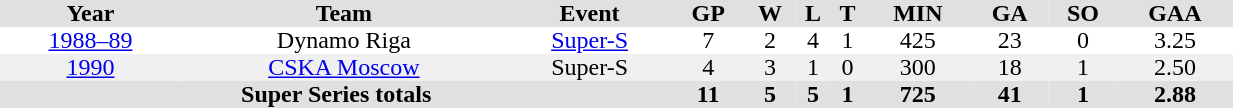<table border="0" cellpadding="0" cellspacing="0" style="width:65%; text-align:center;">
<tr style="background:#e0e0e0;">
<th colspan="3" style="background:#fff;"></th>
<th rowspan="99" style="background:#fff;"></th>
</tr>
<tr style="background:#e0e0e0;">
<th>Year</th>
<th>Team</th>
<th>Event</th>
<th>GP</th>
<th>W</th>
<th>L</th>
<th>T</th>
<th>MIN</th>
<th>GA</th>
<th>SO</th>
<th>GAA</th>
</tr>
<tr>
<td><a href='#'>1988–89</a></td>
<td>Dynamo Riga</td>
<td><a href='#'>Super-S</a></td>
<td>7</td>
<td>2</td>
<td>4</td>
<td>1</td>
<td>425</td>
<td>23</td>
<td>0</td>
<td>3.25</td>
</tr>
<tr style="background: #f0f0f0;">
<td><a href='#'>1990</a></td>
<td><a href='#'>CSKA Moscow</a></td>
<td>Super-S</td>
<td>4</td>
<td>3</td>
<td>1</td>
<td>0</td>
<td>300</td>
<td>18</td>
<td>1</td>
<td>2.50</td>
</tr>
<tr style="background:#e0e0e0;">
<th colspan=3>Super Series totals</th>
<th>11</th>
<th>5</th>
<th>5</th>
<th>1</th>
<th>725</th>
<th>41</th>
<th>1</th>
<th>2.88</th>
</tr>
</table>
